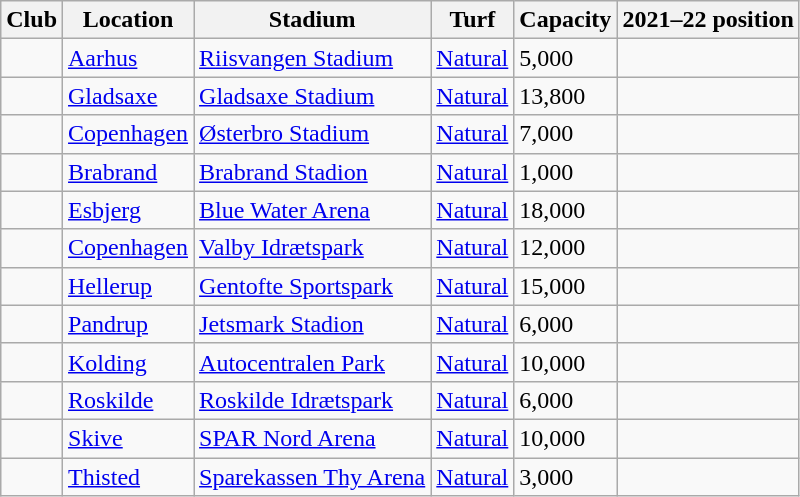<table class="wikitable sortable">
<tr>
<th>Club</th>
<th>Location</th>
<th>Stadium</th>
<th>Turf</th>
<th>Capacity</th>
<th>2021–22 position</th>
</tr>
<tr>
<td></td>
<td><a href='#'>Aarhus</a></td>
<td><a href='#'>Riisvangen Stadium</a></td>
<td><a href='#'>Natural</a></td>
<td>5,000</td>
<td></td>
</tr>
<tr>
<td></td>
<td><a href='#'>Gladsaxe</a></td>
<td><a href='#'>Gladsaxe Stadium</a></td>
<td><a href='#'>Natural</a></td>
<td>13,800</td>
<td></td>
</tr>
<tr>
<td></td>
<td><a href='#'>Copenhagen</a></td>
<td><a href='#'>Østerbro Stadium</a></td>
<td><a href='#'>Natural</a></td>
<td>7,000</td>
<td></td>
</tr>
<tr>
<td></td>
<td><a href='#'>Brabrand</a></td>
<td><a href='#'>Brabrand Stadion</a></td>
<td><a href='#'>Natural</a></td>
<td>1,000</td>
<td></td>
</tr>
<tr>
<td></td>
<td><a href='#'>Esbjerg</a></td>
<td><a href='#'>Blue Water Arena</a></td>
<td><a href='#'>Natural</a></td>
<td>18,000</td>
<td></td>
</tr>
<tr>
<td></td>
<td><a href='#'>Copenhagen</a></td>
<td><a href='#'>Valby Idrætspark</a></td>
<td><a href='#'>Natural</a></td>
<td>12,000</td>
<td></td>
</tr>
<tr>
<td></td>
<td><a href='#'>Hellerup</a></td>
<td><a href='#'>Gentofte Sportspark</a></td>
<td><a href='#'>Natural</a></td>
<td>15,000</td>
<td></td>
</tr>
<tr>
<td></td>
<td><a href='#'>Pandrup</a></td>
<td><a href='#'>Jetsmark Stadion</a></td>
<td><a href='#'>Natural</a></td>
<td>6,000</td>
<td></td>
</tr>
<tr>
<td></td>
<td><a href='#'>Kolding</a></td>
<td><a href='#'>Autocentralen Park</a></td>
<td><a href='#'>Natural</a></td>
<td>10,000</td>
<td></td>
</tr>
<tr>
<td></td>
<td><a href='#'>Roskilde</a></td>
<td><a href='#'>Roskilde Idrætspark</a></td>
<td><a href='#'>Natural</a></td>
<td>6,000</td>
<td></td>
</tr>
<tr>
<td></td>
<td><a href='#'>Skive</a></td>
<td><a href='#'>SPAR Nord Arena</a></td>
<td><a href='#'>Natural</a></td>
<td>10,000</td>
<td></td>
</tr>
<tr>
<td></td>
<td><a href='#'>Thisted</a></td>
<td><a href='#'>Sparekassen Thy Arena</a></td>
<td><a href='#'>Natural</a></td>
<td>3,000</td>
<td></td>
</tr>
</table>
